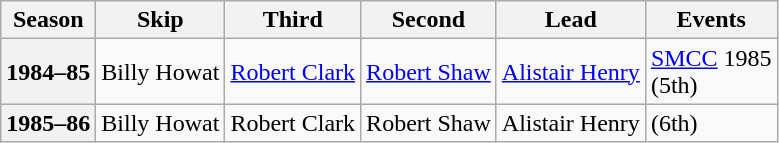<table class="wikitable">
<tr>
<th scope="col">Season</th>
<th scope="col">Skip</th>
<th scope="col">Third</th>
<th scope="col">Second</th>
<th scope="col">Lead</th>
<th scope="col">Events</th>
</tr>
<tr>
<th scope="row">1984–85</th>
<td>Billy Howat</td>
<td><a href='#'>Robert Clark</a></td>
<td><a href='#'>Robert Shaw</a></td>
<td><a href='#'>Alistair Henry</a></td>
<td><a href='#'>SMCC</a> 1985 <br> (5th)</td>
</tr>
<tr>
<th scope="row">1985–86</th>
<td>Billy Howat</td>
<td>Robert Clark</td>
<td>Robert Shaw</td>
<td>Alistair Henry</td>
<td> (6th)</td>
</tr>
</table>
